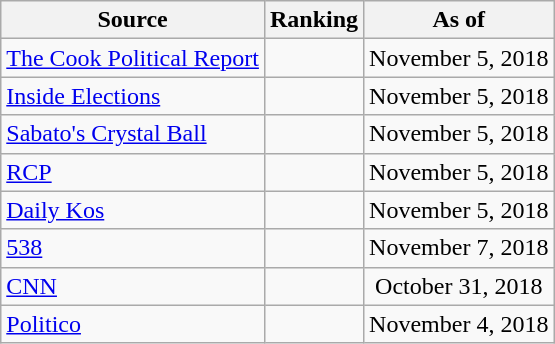<table class="wikitable" style="text-align:center">
<tr>
<th>Source</th>
<th>Ranking</th>
<th>As of</th>
</tr>
<tr>
<td align=left><a href='#'>The Cook Political Report</a></td>
<td></td>
<td>November 5, 2018</td>
</tr>
<tr>
<td align=left><a href='#'>Inside Elections</a></td>
<td></td>
<td>November 5, 2018</td>
</tr>
<tr>
<td align=left><a href='#'>Sabato's Crystal Ball</a></td>
<td></td>
<td>November 5, 2018</td>
</tr>
<tr>
<td align="left"><a href='#'>RCP</a></td>
<td></td>
<td>November 5, 2018</td>
</tr>
<tr>
<td align="left"><a href='#'>Daily Kos</a></td>
<td></td>
<td>November 5, 2018</td>
</tr>
<tr>
<td align="left"><a href='#'>538</a></td>
<td></td>
<td>November 7, 2018</td>
</tr>
<tr>
<td align="left"><a href='#'>CNN</a></td>
<td></td>
<td>October 31, 2018</td>
</tr>
<tr>
<td align="left"><a href='#'>Politico</a></td>
<td></td>
<td>November 4, 2018</td>
</tr>
</table>
